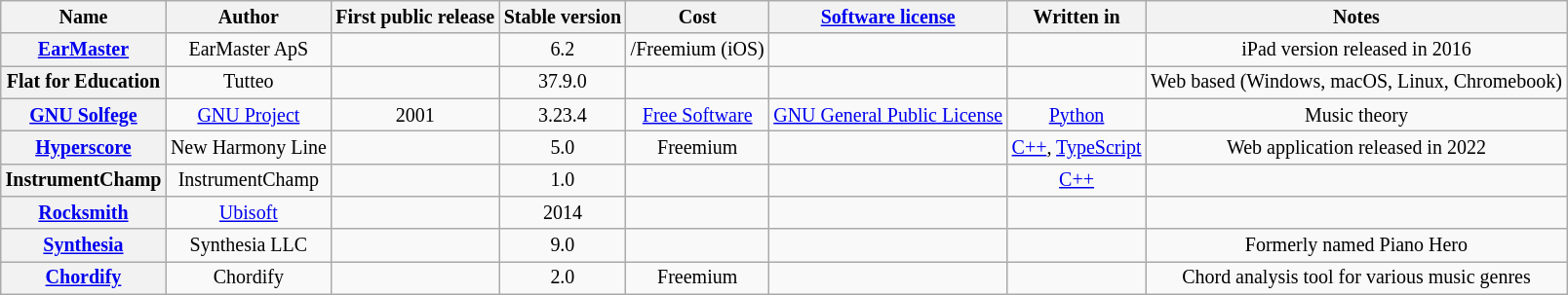<table class="sortable wikitable" style="font-size: smaller; text-align: center; width: auto;">
<tr>
<th>Name</th>
<th>Author</th>
<th>First public release</th>
<th>Stable version</th>
<th>Cost</th>
<th><a href='#'>Software license</a></th>
<th>Written in</th>
<th>Notes</th>
</tr>
<tr>
<th><a href='#'>EarMaster</a></th>
<td>EarMaster ApS</td>
<td></td>
<td>6.2</td>
<td>/Freemium (iOS)</td>
<td></td>
<td></td>
<td>iPad version released in 2016</td>
</tr>
<tr>
<th>Flat for Education</th>
<td>Tutteo</td>
<td></td>
<td>37.9.0</td>
<td></td>
<td></td>
<td></td>
<td>Web based (Windows, macOS, Linux, Chromebook)</td>
</tr>
<tr>
<th><a href='#'>GNU Solfege</a></th>
<td><a href='#'>GNU Project</a></td>
<td>2001</td>
<td>3.23.4</td>
<td><a href='#'>Free Software</a></td>
<td><a href='#'>GNU General Public License</a></td>
<td><a href='#'>Python</a></td>
<td>Music theory</td>
</tr>
<tr>
<th><a href='#'>Hyperscore</a></th>
<td>New Harmony Line</td>
<td></td>
<td>5.0</td>
<td>Freemium</td>
<td></td>
<td><a href='#'>C++</a>, <a href='#'>TypeScript</a></td>
<td>Web application released in 2022</td>
</tr>
<tr>
<th>InstrumentChamp</th>
<td>InstrumentChamp</td>
<td></td>
<td>1.0</td>
<td></td>
<td></td>
<td><a href='#'>C++</a></td>
<td></td>
</tr>
<tr>
<th><a href='#'>Rocksmith</a></th>
<td><a href='#'>Ubisoft</a></td>
<td></td>
<td>2014</td>
<td></td>
<td></td>
<td></td>
<td></td>
</tr>
<tr>
<th><a href='#'>Synthesia</a></th>
<td>Synthesia LLC</td>
<td></td>
<td>9.0 </td>
<td></td>
<td></td>
<td></td>
<td>Formerly named Piano Hero</td>
</tr>
<tr>
<th><a href='#'>Chordify</a></th>
<td>Chordify</td>
<td></td>
<td>2.0</td>
<td>Freemium</td>
<td></td>
<td></td>
<td>Chord analysis tool for various music genres</td>
</tr>
</table>
